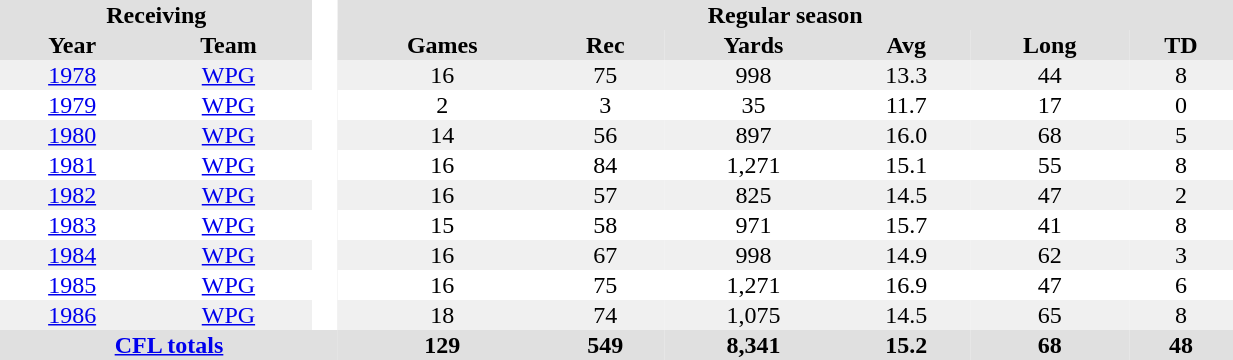<table BORDER="0" CELLPADDING="1" CELLSPACING="0" width="65%" style="text-align:center">
<tr bgcolor="#e0e0e0">
<th colspan="2">Receiving</th>
<th rowspan="99" bgcolor="#ffffff"> </th>
<th colspan="6">Regular season</th>
</tr>
<tr bgcolor="#e0e0e0">
<th>Year</th>
<th>Team</th>
<th>Games</th>
<th>Rec</th>
<th>Yards</th>
<th>Avg</th>
<th>Long</th>
<th>TD</th>
</tr>
<tr ALIGN="center" bgcolor="#f0f0f0">
<td><a href='#'>1978</a></td>
<td><a href='#'>WPG</a></td>
<td>16</td>
<td>75</td>
<td>998</td>
<td>13.3</td>
<td>44</td>
<td>8</td>
</tr>
<tr ALIGN="center">
<td><a href='#'>1979</a></td>
<td><a href='#'>WPG</a></td>
<td>2</td>
<td>3</td>
<td>35</td>
<td>11.7</td>
<td>17</td>
<td>0</td>
</tr>
<tr ALIGN="center" bgcolor="#f0f0f0">
<td><a href='#'>1980</a></td>
<td><a href='#'>WPG</a></td>
<td>14</td>
<td>56</td>
<td>897</td>
<td>16.0</td>
<td>68</td>
<td>5</td>
</tr>
<tr>
<td><a href='#'>1981</a></td>
<td><a href='#'>WPG</a></td>
<td>16</td>
<td>84</td>
<td>1,271</td>
<td>15.1</td>
<td>55</td>
<td>8</td>
</tr>
<tr ALIGN="center" bgcolor="#f0f0f0">
<td><a href='#'>1982</a></td>
<td><a href='#'>WPG</a></td>
<td>16</td>
<td>57</td>
<td>825</td>
<td>14.5</td>
<td>47</td>
<td>2</td>
</tr>
<tr>
<td><a href='#'>1983</a></td>
<td><a href='#'>WPG</a></td>
<td>15</td>
<td>58</td>
<td>971</td>
<td>15.7</td>
<td>41</td>
<td>8</td>
</tr>
<tr ALIGN="center" bgcolor="#f0f0f0">
<td><a href='#'>1984</a></td>
<td><a href='#'>WPG</a></td>
<td>16</td>
<td>67</td>
<td>998</td>
<td>14.9</td>
<td>62</td>
<td>3</td>
</tr>
<tr>
<td><a href='#'>1985</a></td>
<td><a href='#'>WPG</a></td>
<td>16</td>
<td>75</td>
<td>1,271</td>
<td>16.9</td>
<td>47</td>
<td>6</td>
</tr>
<tr ALIGN="center" bgcolor="#f0f0f0">
<td><a href='#'>1986</a></td>
<td><a href='#'>WPG</a></td>
<td>18</td>
<td>74</td>
<td>1,075</td>
<td>14.5</td>
<td>65</td>
<td>8</td>
</tr>
<tr bgcolor="#e0e0e0">
<th colspan="3"><a href='#'>CFL totals</a></th>
<th>129</th>
<th>549</th>
<th>8,341</th>
<th>15.2</th>
<th>68</th>
<th>48</th>
</tr>
</table>
